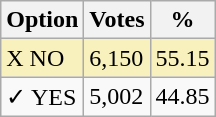<table class="wikitable">
<tr>
<th>Option</th>
<th>Votes</th>
<th>%</th>
</tr>
<tr>
<td style=background:#f8f1bd>X NO</td>
<td style=background:#f8f1bd>6,150</td>
<td style=background:#f8f1bd>55.15</td>
</tr>
<tr>
<td>✓ YES</td>
<td>5,002</td>
<td>44.85</td>
</tr>
</table>
